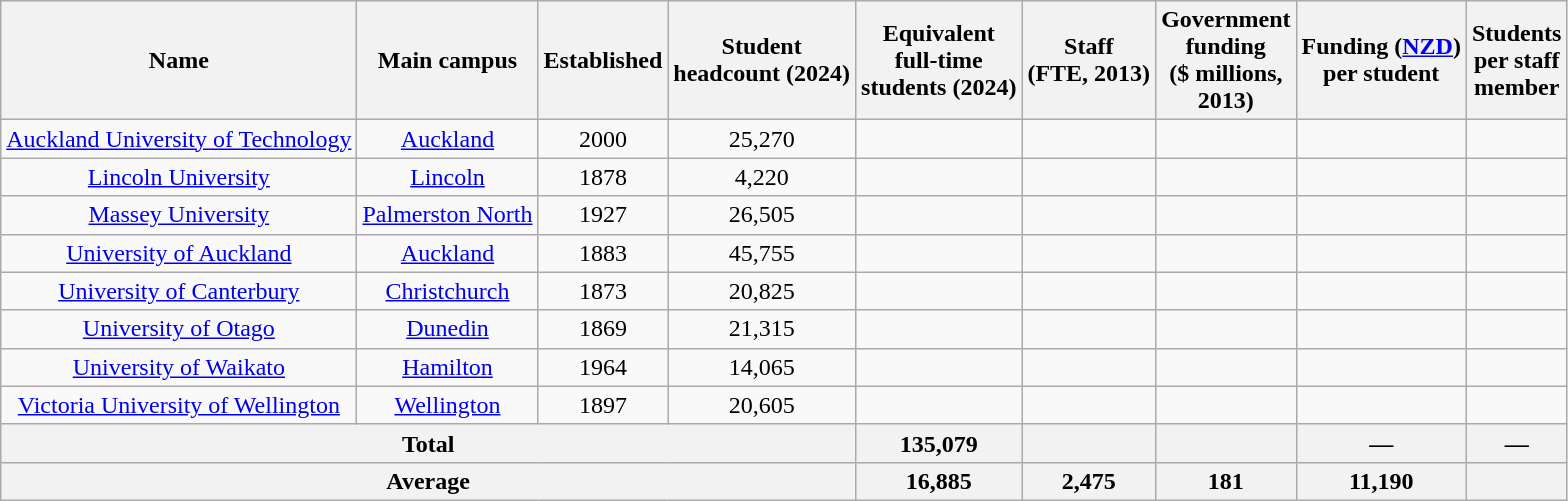<table class="wikitable sortable" border="1" style="text-align: center;">
<tr>
<th scope="col">Name</th>
<th scope="col">Main campus</th>
<th scope="col">Established</th>
<th>Student<br>headcount (2024)</th>
<th scope="col">Equivalent<br>full-time<br>students (2024)</th>
<th scope="col">Staff<br>(FTE, 2013)</th>
<th scope="col">Government<br>funding<br>($ millions,<br>2013)</th>
<th scope="col">Funding (<a href='#'>NZD</a>)<br>per student</th>
<th scope="col">Students<br>per staff<br>member</th>
</tr>
<tr>
<td><a href='#'>Auckland University of Technology</a></td>
<td><a href='#'>Auckland</a></td>
<td>2000</td>
<td>25,270</td>
<td></td>
<td></td>
<td></td>
<td></td>
<td></td>
</tr>
<tr>
<td><a href='#'>Lincoln University</a></td>
<td><a href='#'>Lincoln</a></td>
<td>1878</td>
<td>4,220</td>
<td></td>
<td></td>
<td></td>
<td></td>
<td></td>
</tr>
<tr>
<td><a href='#'>Massey University</a></td>
<td><a href='#'>Palmerston North</a></td>
<td>1927</td>
<td>26,505</td>
<td></td>
<td></td>
<td></td>
<td></td>
<td></td>
</tr>
<tr>
<td><a href='#'>University of Auckland</a></td>
<td><a href='#'>Auckland</a></td>
<td>1883</td>
<td>45,755</td>
<td></td>
<td></td>
<td></td>
<td></td>
<td></td>
</tr>
<tr>
<td><a href='#'>University of Canterbury</a></td>
<td><a href='#'>Christchurch</a></td>
<td>1873</td>
<td>20,825</td>
<td></td>
<td></td>
<td></td>
<td></td>
<td></td>
</tr>
<tr>
<td><a href='#'>University of Otago</a></td>
<td><a href='#'>Dunedin</a></td>
<td>1869</td>
<td>21,315</td>
<td></td>
<td></td>
<td></td>
<td></td>
<td></td>
</tr>
<tr>
<td><a href='#'>University of Waikato</a></td>
<td><a href='#'>Hamilton</a></td>
<td>1964</td>
<td>14,065</td>
<td></td>
<td></td>
<td></td>
<td></td>
<td></td>
</tr>
<tr>
<td><a href='#'>Victoria University of Wellington</a></td>
<td><a href='#'>Wellington</a></td>
<td>1897</td>
<td>20,605</td>
<td></td>
<td></td>
<td></td>
<td></td>
<td></td>
</tr>
<tr>
<th colspan=4>Total</th>
<th>135,079</th>
<th></th>
<th></th>
<th>—</th>
<th>—</th>
</tr>
<tr>
<th colspan="4">Average</th>
<th>16,885</th>
<th>2,475</th>
<th>181</th>
<th>11,190</th>
<th></th>
</tr>
</table>
